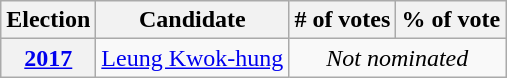<table class=wikitable style="text-align: right;">
<tr align=center>
<th>Election</th>
<th>Candidate</th>
<th># of votes</th>
<th>% of vote</th>
</tr>
<tr>
<th><a href='#'>2017</a></th>
<td align=left><a href='#'>Leung Kwok-hung</a></td>
<td colspan=2 align=center><em>Not nominated</em></td>
</tr>
</table>
